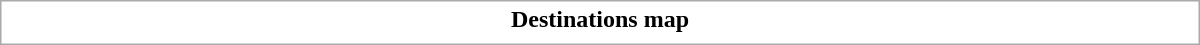<table class="collapsible collapsed" style="border:1px #aaa solid; width:50em; margin:0.2em auto">
<tr>
<th>Destinations map</th>
</tr>
<tr>
<td></td>
</tr>
</table>
